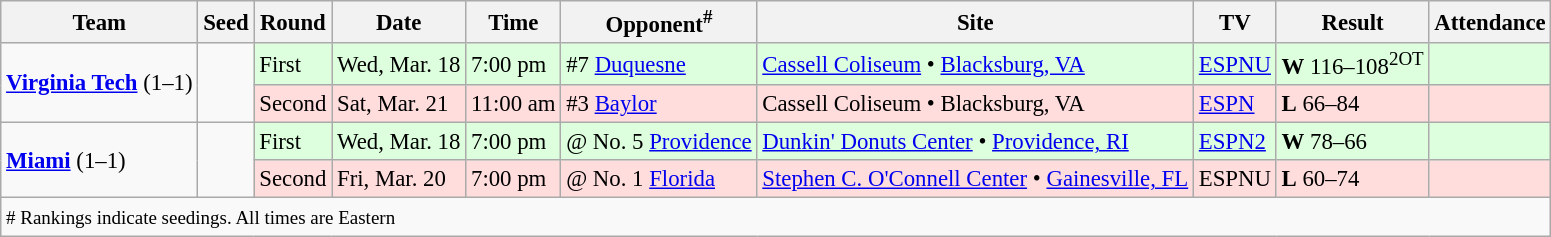<table class="wikitable" style="font-size: 95%">
<tr align="left">
<th>Team</th>
<th>Seed</th>
<th>Round</th>
<th>Date</th>
<th>Time</th>
<th>Opponent<sup>#</sup></th>
<th>Site</th>
<th>TV</th>
<th>Result</th>
<th>Attendance</th>
</tr>
<tr>
<td rowspan=2><strong><a href='#'>Virginia Tech</a></strong> (1–1)</td>
<td rowspan=2></td>
<td bgcolor="#ddffdd">First</td>
<td bgcolor="#ddffdd">Wed, Mar. 18</td>
<td bgcolor="#ddffdd">7:00 pm</td>
<td bgcolor="#ddffdd">#7 <a href='#'>Duquesne</a></td>
<td bgcolor="#ddffdd"><a href='#'>Cassell Coliseum</a> • <a href='#'>Blacksburg, VA</a></td>
<td bgcolor="#ddffdd"><a href='#'>ESPNU</a></td>
<td bgcolor="#ddffdd"><strong>W</strong> 116–108<sup>2OT</sup></td>
<td bgcolor="#ddffdd"></td>
</tr>
<tr bgcolor="#ffdddd">
<td>Second</td>
<td>Sat, Mar. 21</td>
<td>11:00 am</td>
<td>#3 <a href='#'>Baylor</a></td>
<td>Cassell Coliseum • Blacksburg, VA</td>
<td><a href='#'>ESPN</a></td>
<td><strong>L</strong> 66–84</td>
<td></td>
</tr>
<tr>
<td rowspan=2><strong><a href='#'>Miami</a></strong> (1–1)</td>
<td rowspan=2></td>
<td bgcolor="#ddffdd">First</td>
<td bgcolor="#ddffdd">Wed, Mar. 18</td>
<td bgcolor="#ddffdd">7:00 pm</td>
<td bgcolor="#ddffdd">@ No. 5 <a href='#'>Providence</a></td>
<td bgcolor="#ddffdd"><a href='#'>Dunkin' Donuts Center</a> • <a href='#'>Providence, RI</a></td>
<td bgcolor="#ddffdd"><a href='#'>ESPN2</a></td>
<td bgcolor="#ddffdd"><strong>W</strong> 78–66</td>
<td bgcolor="#ddffdd"></td>
</tr>
<tr bgcolor="#ffdddd">
<td>Second</td>
<td>Fri, Mar. 20</td>
<td>7:00 pm</td>
<td>@ No. 1 <a href='#'>Florida</a></td>
<td><a href='#'>Stephen C. O'Connell Center</a> • <a href='#'>Gainesville, FL</a></td>
<td>ESPNU</td>
<td><strong>L</strong> 60–74</td>
<td></td>
</tr>
<tr>
<td colspan=10><small># Rankings indicate seedings. All times are Eastern</small></td>
</tr>
</table>
